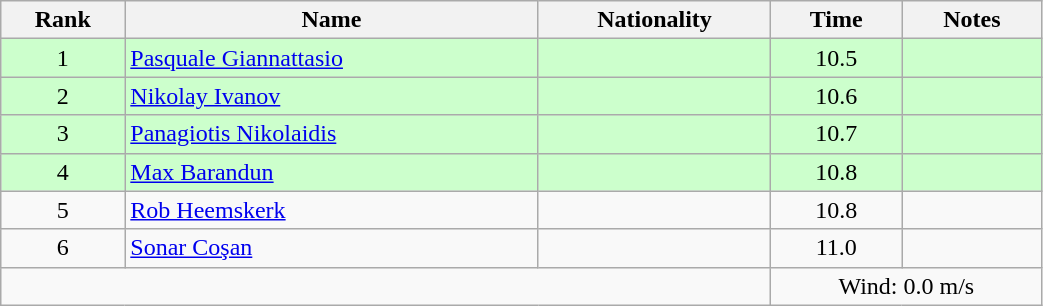<table class="wikitable sortable" style="text-align:center;width: 55%">
<tr>
<th>Rank</th>
<th>Name</th>
<th>Nationality</th>
<th>Time</th>
<th>Notes</th>
</tr>
<tr bgcolor=ccffcc>
<td>1</td>
<td align=left><a href='#'>Pasquale Giannattasio</a></td>
<td align=left></td>
<td>10.5</td>
<td></td>
</tr>
<tr bgcolor=ccffcc>
<td>2</td>
<td align=left><a href='#'>Nikolay Ivanov</a></td>
<td align=left></td>
<td>10.6</td>
<td></td>
</tr>
<tr bgcolor=ccffcc>
<td>3</td>
<td align=left><a href='#'>Panagiotis Nikolaidis</a></td>
<td align=left></td>
<td>10.7</td>
<td></td>
</tr>
<tr bgcolor=ccffcc>
<td>4</td>
<td align=left><a href='#'>Max Barandun</a></td>
<td align=left></td>
<td>10.8</td>
<td></td>
</tr>
<tr>
<td>5</td>
<td align=left><a href='#'>Rob Heemskerk</a></td>
<td align=left></td>
<td>10.8</td>
<td></td>
</tr>
<tr>
<td>6</td>
<td align=left><a href='#'>Sonar Coşan</a></td>
<td align=left></td>
<td>11.0</td>
<td></td>
</tr>
<tr>
<td colspan="3"></td>
<td colspan="2">Wind: 0.0 m/s</td>
</tr>
</table>
